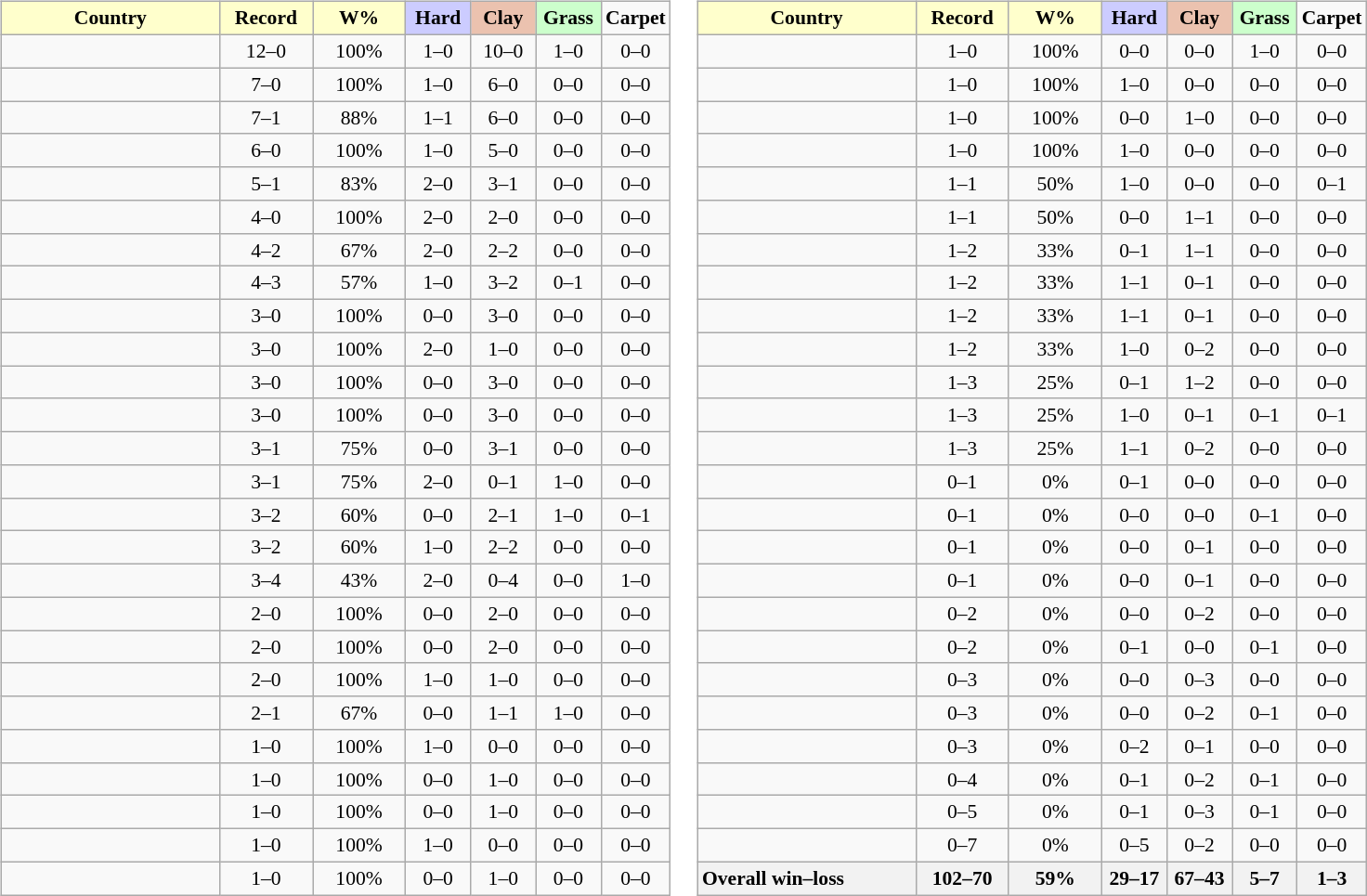<table>
<tr>
<td valign="top"><br><table class="wikitable sortable" style="font-size:90%; text-align:center;">
<tr>
<td style="width:150px; background:#ffffcc;"><strong>Country</strong></td>
<td style="width:60px; background:#ffffcc;"><strong>Record</strong></td>
<td style="width:60px; background:#ffffcc;"><strong>W%</strong></td>
<td style="width:40px; background:#ccccff;"><strong>Hard</strong></td>
<td style="width:40px; background:#ebc2af;"><strong>Clay</strong></td>
<td style="width:40px; background:#ccffcc;"><strong>Grass</strong></td>
<td style="width:40px;"><strong>Carpet</strong></td>
</tr>
<tr>
<td style="text-align:left;"></td>
<td>12–0</td>
<td>100%</td>
<td>1–0</td>
<td>10–0</td>
<td>1–0</td>
<td>0–0</td>
</tr>
<tr>
<td style="text-align:left;"></td>
<td>7–0</td>
<td>100%</td>
<td>1–0</td>
<td>6–0</td>
<td>0–0</td>
<td>0–0</td>
</tr>
<tr>
<td style="text-align:left;"></td>
<td>7–1</td>
<td>88%</td>
<td>1–1</td>
<td>6–0</td>
<td>0–0</td>
<td>0–0</td>
</tr>
<tr>
<td style="text-align:left;"></td>
<td>6–0</td>
<td>100%</td>
<td>1–0</td>
<td>5–0</td>
<td>0–0</td>
<td>0–0</td>
</tr>
<tr>
<td style="text-align:left;"></td>
<td>5–1</td>
<td>83%</td>
<td>2–0</td>
<td>3–1</td>
<td>0–0</td>
<td>0–0</td>
</tr>
<tr>
<td style="text-align:left;"></td>
<td>4–0</td>
<td>100%</td>
<td>2–0</td>
<td>2–0</td>
<td>0–0</td>
<td>0–0</td>
</tr>
<tr>
<td style="text-align:left;"></td>
<td>4–2</td>
<td>67%</td>
<td>2–0</td>
<td>2–2</td>
<td>0–0</td>
<td>0–0</td>
</tr>
<tr>
<td style="text-align:left;"></td>
<td>4–3</td>
<td>57%</td>
<td>1–0</td>
<td>3–2</td>
<td>0–1</td>
<td>0–0</td>
</tr>
<tr>
<td style="text-align:left;"></td>
<td>3–0</td>
<td>100%</td>
<td>0–0</td>
<td>3–0</td>
<td>0–0</td>
<td>0–0</td>
</tr>
<tr>
<td style="text-align:left;"></td>
<td>3–0</td>
<td>100%</td>
<td>2–0</td>
<td>1–0</td>
<td>0–0</td>
<td>0–0</td>
</tr>
<tr>
<td style="text-align:left;"></td>
<td>3–0</td>
<td>100%</td>
<td>0–0</td>
<td>3–0</td>
<td>0–0</td>
<td>0–0</td>
</tr>
<tr>
<td style="text-align:left;"></td>
<td>3–0</td>
<td>100%</td>
<td>0–0</td>
<td>3–0</td>
<td>0–0</td>
<td>0–0</td>
</tr>
<tr>
<td style="text-align:left;"></td>
<td>3–1</td>
<td>75%</td>
<td>0–0</td>
<td>3–1</td>
<td>0–0</td>
<td>0–0</td>
</tr>
<tr>
<td style="text-align:left;"></td>
<td>3–1</td>
<td>75%</td>
<td>2–0</td>
<td>0–1</td>
<td>1–0</td>
<td>0–0</td>
</tr>
<tr>
<td style="text-align:left;"></td>
<td>3–2</td>
<td>60%</td>
<td>0–0</td>
<td>2–1</td>
<td>1–0</td>
<td>0–1</td>
</tr>
<tr>
<td style="text-align:left;"></td>
<td>3–2</td>
<td>60%</td>
<td>1–0</td>
<td>2–2</td>
<td>0–0</td>
<td>0–0</td>
</tr>
<tr>
<td style="text-align:left;"></td>
<td>3–4</td>
<td>43%</td>
<td>2–0</td>
<td>0–4</td>
<td>0–0</td>
<td>1–0</td>
</tr>
<tr>
<td style="text-align:left;"></td>
<td>2–0</td>
<td>100%</td>
<td>0–0</td>
<td>2–0</td>
<td>0–0</td>
<td>0–0</td>
</tr>
<tr>
<td style="text-align:left;"></td>
<td>2–0</td>
<td>100%</td>
<td>0–0</td>
<td>2–0</td>
<td>0–0</td>
<td>0–0</td>
</tr>
<tr>
<td style="text-align:left;"></td>
<td>2–0</td>
<td>100%</td>
<td>1–0</td>
<td>1–0</td>
<td>0–0</td>
<td>0–0</td>
</tr>
<tr>
<td style="text-align:left;"><strong><em></em></strong></td>
<td>2–1</td>
<td>67%</td>
<td>0–0</td>
<td>1–1</td>
<td>1–0</td>
<td>0–0</td>
</tr>
<tr>
<td style="text-align:left;"></td>
<td>1–0</td>
<td>100%</td>
<td>1–0</td>
<td>0–0</td>
<td>0–0</td>
<td>0–0</td>
</tr>
<tr>
<td style="text-align:left;"></td>
<td>1–0</td>
<td>100%</td>
<td>0–0</td>
<td>1–0</td>
<td>0–0</td>
<td>0–0</td>
</tr>
<tr>
<td style="text-align:left;"></td>
<td>1–0</td>
<td>100%</td>
<td>0–0</td>
<td>1–0</td>
<td>0–0</td>
<td>0–0</td>
</tr>
<tr>
<td style="text-align:left;"></td>
<td>1–0</td>
<td>100%</td>
<td>1–0</td>
<td>0–0</td>
<td>0–0</td>
<td>0–0</td>
</tr>
<tr>
<td style="text-align:left;"></td>
<td>1–0</td>
<td>100%</td>
<td>0–0</td>
<td>1–0</td>
<td>0–0</td>
<td>0–0</td>
</tr>
</table>
</td>
<td valign="top"><br><table class="wikitable sortable" style="font-size:90%; text-align:center;">
<tr>
<td style="width:150px; background:#ffffcc;"><strong>Country</strong></td>
<td style="width:60px; background:#ffffcc;"><strong>Record</strong></td>
<td style="width:60px; background:#ffffcc;"><strong>W%</strong></td>
<td style="width:40px; background:#ccccff;"><strong>Hard</strong></td>
<td style="width:40px; background:#ebc2af;"><strong>Clay</strong></td>
<td style="width:40px; background:#ccffcc;"><strong>Grass</strong></td>
<td style="width:40px;"><strong>Carpet</strong></td>
</tr>
<tr>
<td style="text-align:left;"></td>
<td>1–0</td>
<td>100%</td>
<td>0–0</td>
<td>0–0</td>
<td>1–0</td>
<td>0–0</td>
</tr>
<tr>
<td style="text-align:left;"></td>
<td>1–0</td>
<td>100%</td>
<td>1–0</td>
<td>0–0</td>
<td>0–0</td>
<td>0–0</td>
</tr>
<tr>
<td style="text-align:left;"></td>
<td>1–0</td>
<td>100%</td>
<td>0–0</td>
<td>1–0</td>
<td>0–0</td>
<td>0–0</td>
</tr>
<tr>
<td style="text-align:left;"></td>
<td>1–0</td>
<td>100%</td>
<td>1–0</td>
<td>0–0</td>
<td>0–0</td>
<td>0–0</td>
</tr>
<tr>
<td style="text-align:left;"></td>
<td>1–1</td>
<td>50%</td>
<td>1–0</td>
<td>0–0</td>
<td>0–0</td>
<td>0–1</td>
</tr>
<tr>
<td style="text-align:left;"><strong></strong></td>
<td>1–1</td>
<td>50%</td>
<td>0–0</td>
<td>1–1</td>
<td>0–0</td>
<td>0–0</td>
</tr>
<tr>
<td style="text-align:left;"></td>
<td>1–2</td>
<td>33%</td>
<td>0–1</td>
<td>1–1</td>
<td>0–0</td>
<td>0–0</td>
</tr>
<tr>
<td style="text-align:left;"><strong><em></em></strong></td>
<td>1–2</td>
<td>33%</td>
<td>1–1</td>
<td>0–1</td>
<td>0–0</td>
<td>0–0</td>
</tr>
<tr>
<td style="text-align:left;"></td>
<td>1–2</td>
<td>33%</td>
<td>1–1</td>
<td>0–1</td>
<td>0–0</td>
<td>0–0</td>
</tr>
<tr>
<td style="text-align:left;"><strong><em></em></strong></td>
<td>1–2</td>
<td>33%</td>
<td>1–0</td>
<td>0–2</td>
<td>0–0</td>
<td>0–0</td>
</tr>
<tr>
<td style="text-align:left;"><strong><em></em></strong></td>
<td>1–3</td>
<td>25%</td>
<td>0–1</td>
<td>1–2</td>
<td>0–0</td>
<td>0–0</td>
</tr>
<tr>
<td style="text-align:left;"></td>
<td>1–3</td>
<td>25%</td>
<td>1–0</td>
<td>0–1</td>
<td>0–1</td>
<td>0–1</td>
</tr>
<tr>
<td style="text-align:left;"><strong></strong></td>
<td>1–3</td>
<td>25%</td>
<td>1–1</td>
<td>0–2</td>
<td>0–0</td>
<td>0–0</td>
</tr>
<tr>
<td style="text-align:left;"></td>
<td>0–1</td>
<td>0%</td>
<td>0–1</td>
<td>0–0</td>
<td>0–0</td>
<td>0–0</td>
</tr>
<tr>
<td style="text-align:left;"></td>
<td>0–1</td>
<td>0%</td>
<td>0–0</td>
<td>0–0</td>
<td>0–1</td>
<td>0–0</td>
</tr>
<tr>
<td style="text-align:left;"></td>
<td>0–1</td>
<td>0%</td>
<td>0–0</td>
<td>0–1</td>
<td>0–0</td>
<td>0–0</td>
</tr>
<tr>
<td style="text-align:left;"><strong></strong></td>
<td>0–1</td>
<td>0%</td>
<td>0–0</td>
<td>0–1</td>
<td>0–0</td>
<td>0–0</td>
</tr>
<tr>
<td style="text-align:left;"></td>
<td>0–2</td>
<td>0%</td>
<td>0–0</td>
<td>0–2</td>
<td>0–0</td>
<td>0–0</td>
</tr>
<tr>
<td style="text-align:left;"></td>
<td>0–2</td>
<td>0%</td>
<td>0–1</td>
<td>0–0</td>
<td>0–1</td>
<td>0–0</td>
</tr>
<tr>
<td style="text-align:left;"><strong></strong></td>
<td>0–3</td>
<td>0%</td>
<td>0–0</td>
<td>0–3</td>
<td>0–0</td>
<td>0–0</td>
</tr>
<tr>
<td style="text-align:left;"></td>
<td>0–3</td>
<td>0%</td>
<td>0–0</td>
<td>0–2</td>
<td>0–1</td>
<td>0–0</td>
</tr>
<tr>
<td style="text-align:left;"></td>
<td>0–3</td>
<td>0%</td>
<td>0–2</td>
<td>0–1</td>
<td>0–0</td>
<td>0–0</td>
</tr>
<tr>
<td style="text-align:left;"><strong></strong></td>
<td>0–4</td>
<td>0%</td>
<td>0–1</td>
<td>0–2</td>
<td>0–1</td>
<td>0–0</td>
</tr>
<tr>
<td style="text-align:left;"><strong></strong></td>
<td>0–5</td>
<td>0%</td>
<td>0–1</td>
<td>0–3</td>
<td>0–1</td>
<td>0–0</td>
</tr>
<tr>
<td style="text-align:left;"><strong><em></em></strong></td>
<td>0–7</td>
<td>0%</td>
<td>0–5</td>
<td>0–2</td>
<td>0–0</td>
<td>0–0</td>
</tr>
<tr>
<th style="text-align:left;">Overall win–loss</th>
<th>102–70</th>
<th>59%</th>
<th>29–17</th>
<th>67–43</th>
<th>5–7</th>
<th>1–3</th>
</tr>
</table>
</td>
</tr>
</table>
